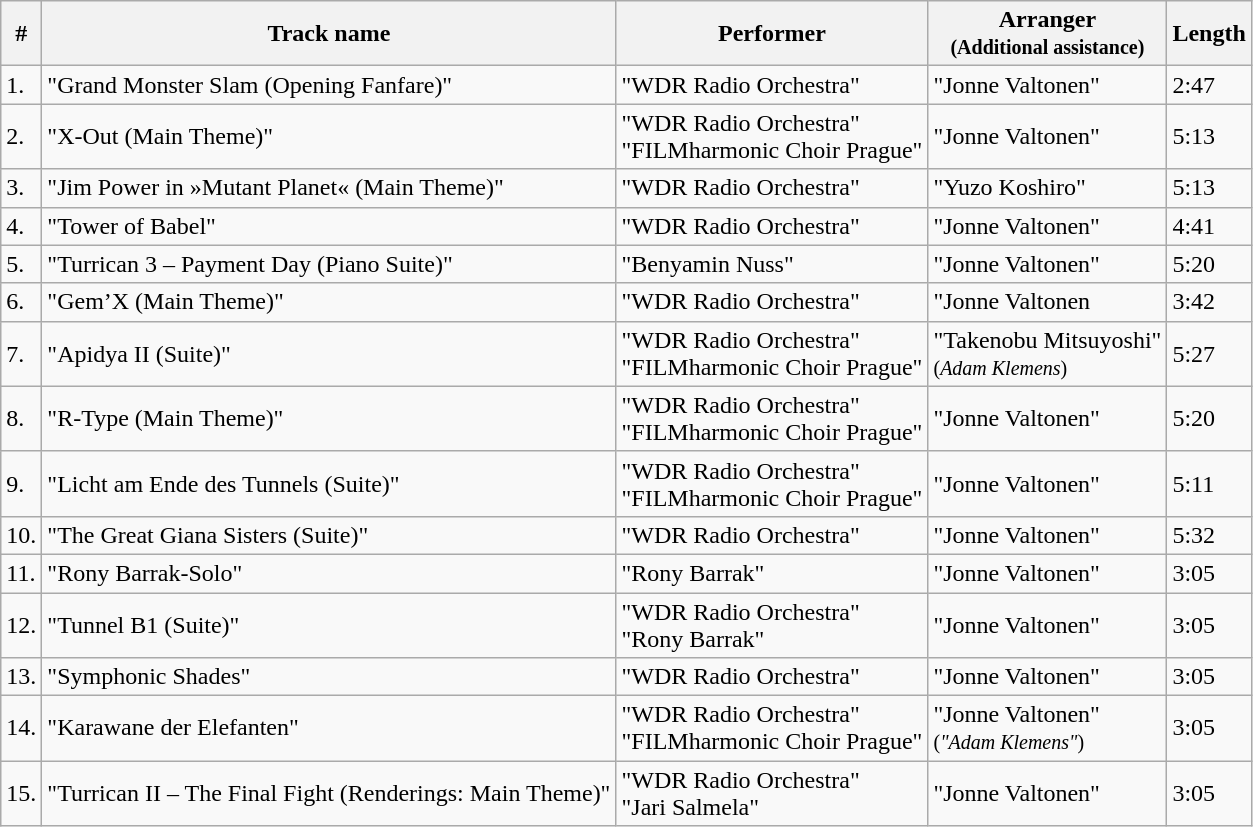<table class="wikitable">
<tr>
<th>#</th>
<th>Track name</th>
<th>Performer</th>
<th>Arranger<br><small>(Additional assistance)</small></th>
<th>Length</th>
</tr>
<tr>
<td>1.</td>
<td>"Grand Monster Slam (Opening Fanfare)"</td>
<td>"WDR Radio Orchestra"</td>
<td>"Jonne Valtonen"</td>
<td>2:47</td>
</tr>
<tr>
<td>2.</td>
<td>"X-Out (Main Theme)"</td>
<td>"WDR Radio Orchestra"<br>"FILMharmonic Choir Prague"</td>
<td>"Jonne Valtonen"</td>
<td>5:13</td>
</tr>
<tr>
<td>3.</td>
<td>"Jim Power in »Mutant Planet« (Main Theme)"</td>
<td>"WDR Radio Orchestra"</td>
<td>"Yuzo Koshiro"</td>
<td>5:13</td>
</tr>
<tr>
<td>4.</td>
<td>"Tower of Babel"</td>
<td>"WDR Radio Orchestra"</td>
<td>"Jonne Valtonen"</td>
<td>4:41</td>
</tr>
<tr>
<td>5.</td>
<td>"Turrican 3 – Payment Day (Piano Suite)"</td>
<td>"Benyamin Nuss"</td>
<td>"Jonne Valtonen"</td>
<td>5:20</td>
</tr>
<tr>
<td>6.</td>
<td>"Gem’X (Main Theme)"</td>
<td>"WDR Radio Orchestra"</td>
<td>"Jonne Valtonen</td>
<td>3:42</td>
</tr>
<tr>
<td>7.</td>
<td>"Apidya II (Suite)"</td>
<td>"WDR Radio Orchestra"<br>"FILMharmonic Choir Prague"</td>
<td>"Takenobu Mitsuyoshi"<br><small>(<em>Adam Klemens</em>)</small></td>
<td>5:27</td>
</tr>
<tr>
<td>8.</td>
<td>"R-Type (Main Theme)"</td>
<td>"WDR Radio Orchestra"<br>"FILMharmonic Choir Prague"</td>
<td>"Jonne Valtonen"</td>
<td>5:20</td>
</tr>
<tr>
<td>9.</td>
<td>"Licht am Ende des Tunnels (Suite)"</td>
<td>"WDR Radio Orchestra"<br>"FILMharmonic Choir Prague"</td>
<td>"Jonne Valtonen"</td>
<td>5:11</td>
</tr>
<tr>
<td>10.</td>
<td>"The Great Giana Sisters (Suite)"</td>
<td>"WDR Radio Orchestra"</td>
<td>"Jonne Valtonen"</td>
<td>5:32</td>
</tr>
<tr>
<td>11.</td>
<td>"Rony Barrak-Solo"</td>
<td>"Rony Barrak"</td>
<td>"Jonne Valtonen"</td>
<td>3:05</td>
</tr>
<tr>
<td>12.</td>
<td>"Tunnel B1 (Suite)"</td>
<td>"WDR Radio Orchestra"<br>"Rony Barrak"</td>
<td>"Jonne Valtonen"</td>
<td>3:05</td>
</tr>
<tr>
<td>13.</td>
<td>"Symphonic Shades"</td>
<td>"WDR Radio Orchestra"</td>
<td>"Jonne Valtonen"</td>
<td>3:05</td>
</tr>
<tr>
<td>14.</td>
<td>"Karawane der Elefanten"</td>
<td>"WDR Radio Orchestra"<br>"FILMharmonic Choir Prague"</td>
<td>"Jonne Valtonen"<br><small>(<em>"Adam Klemens"</em>)</small></td>
<td>3:05</td>
</tr>
<tr>
<td>15.</td>
<td>"Turrican II – The Final Fight (Renderings: Main Theme)"</td>
<td>"WDR Radio Orchestra"<br>"Jari Salmela"</td>
<td>"Jonne Valtonen"</td>
<td>3:05</td>
</tr>
</table>
